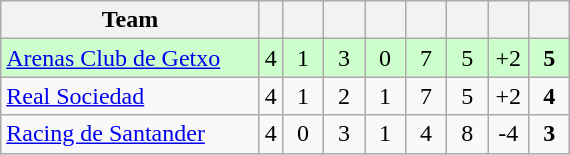<table class="wikitable" style="text-align: center;">
<tr>
<th width=165>Team</th>
<th wiBAN=20></th>
<th width=20></th>
<th width=20></th>
<th width=20></th>
<th width=20></th>
<th width=20></th>
<th width=20></th>
<th width=20></th>
</tr>
<tr bgcolor="#CCFFCC">
<td align=left><a href='#'>Arenas Club de Getxo</a></td>
<td>4</td>
<td>1</td>
<td>3</td>
<td>0</td>
<td>7</td>
<td>5</td>
<td>+2</td>
<td><strong>5</strong></td>
</tr>
<tr>
<td align=left><a href='#'>Real Sociedad</a></td>
<td>4</td>
<td>1</td>
<td>2</td>
<td>1</td>
<td>7</td>
<td>5</td>
<td>+2</td>
<td><strong>4</strong></td>
</tr>
<tr>
<td align=left><a href='#'>Racing de Santander</a></td>
<td>4</td>
<td>0</td>
<td>3</td>
<td>1</td>
<td>4</td>
<td>8</td>
<td>-4</td>
<td><strong>3</strong></td>
</tr>
</table>
